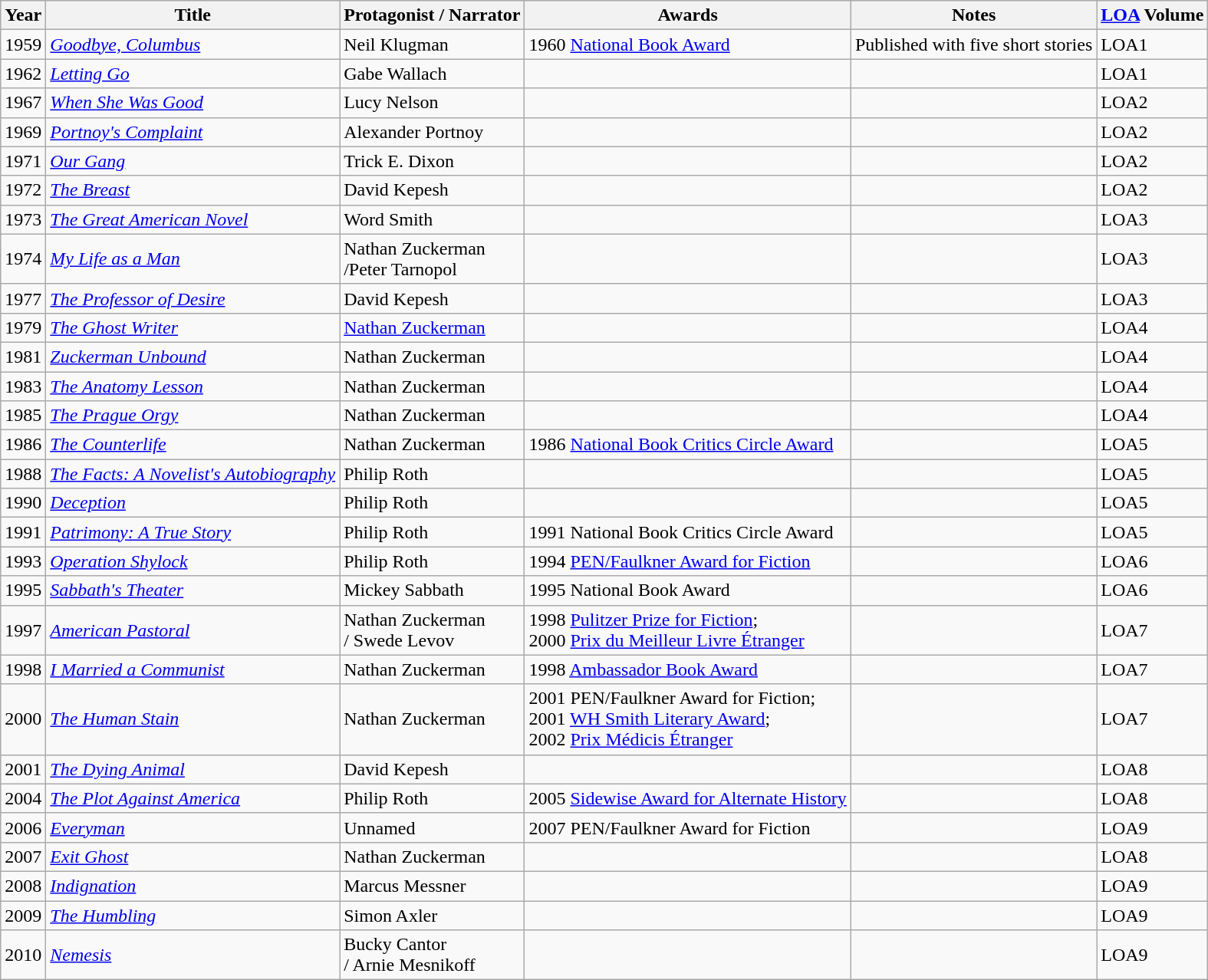<table class="wikitable sortable">
<tr>
<th>Year</th>
<th>Title</th>
<th>Protagonist / Narrator</th>
<th>Awards</th>
<th>Notes</th>
<th><a href='#'>LOA</a> Volume</th>
</tr>
<tr>
<td>1959</td>
<td><em><a href='#'>Goodbye, Columbus</a></em></td>
<td>Neil Klugman</td>
<td>1960 <a href='#'>National Book Award</a></td>
<td>Published with five short stories</td>
<td>LOA1</td>
</tr>
<tr>
<td>1962</td>
<td><em><a href='#'>Letting Go</a></em></td>
<td>Gabe Wallach</td>
<td></td>
<td></td>
<td>LOA1</td>
</tr>
<tr>
<td>1967</td>
<td><em><a href='#'>When She Was Good</a></em></td>
<td>Lucy Nelson</td>
<td></td>
<td></td>
<td>LOA2</td>
</tr>
<tr>
<td>1969</td>
<td><em><a href='#'>Portnoy's Complaint</a></em></td>
<td>Alexander Portnoy</td>
<td></td>
<td></td>
<td>LOA2</td>
</tr>
<tr>
<td>1971</td>
<td><em><a href='#'>Our Gang</a></em></td>
<td>Trick E. Dixon</td>
<td></td>
<td></td>
<td>LOA2</td>
</tr>
<tr>
<td>1972</td>
<td><em><a href='#'>The Breast</a></em></td>
<td>David Kepesh</td>
<td></td>
<td></td>
<td>LOA2</td>
</tr>
<tr>
<td>1973</td>
<td><em><a href='#'>The Great American Novel</a></em></td>
<td>Word Smith</td>
<td></td>
<td></td>
<td>LOA3</td>
</tr>
<tr>
<td>1974</td>
<td><em><a href='#'>My Life as a Man</a></em></td>
<td>Nathan Zuckerman<br>/Peter Tarnopol</td>
<td></td>
<td></td>
<td>LOA3</td>
</tr>
<tr>
<td>1977</td>
<td><em><a href='#'>The Professor of Desire</a></em></td>
<td>David Kepesh</td>
<td></td>
<td></td>
<td>LOA3</td>
</tr>
<tr>
<td>1979</td>
<td><em><a href='#'>The Ghost Writer</a></em></td>
<td><a href='#'>Nathan Zuckerman</a></td>
<td></td>
<td></td>
<td>LOA4</td>
</tr>
<tr>
<td>1981</td>
<td><em><a href='#'>Zuckerman Unbound</a></em></td>
<td>Nathan Zuckerman</td>
<td></td>
<td></td>
<td>LOA4</td>
</tr>
<tr>
<td>1983</td>
<td><em><a href='#'>The Anatomy Lesson</a></em></td>
<td>Nathan Zuckerman</td>
<td></td>
<td></td>
<td>LOA4</td>
</tr>
<tr>
<td>1985</td>
<td><em><a href='#'>The Prague Orgy</a></em></td>
<td>Nathan Zuckerman</td>
<td></td>
<td></td>
<td>LOA4</td>
</tr>
<tr>
<td>1986</td>
<td><em><a href='#'>The Counterlife</a></em></td>
<td>Nathan Zuckerman</td>
<td>1986 <a href='#'>National Book Critics Circle Award</a></td>
<td></td>
<td>LOA5</td>
</tr>
<tr>
<td>1988</td>
<td><em><a href='#'>The Facts: A Novelist's Autobiography</a></em></td>
<td>Philip Roth</td>
<td></td>
<td></td>
<td>LOA5</td>
</tr>
<tr>
<td>1990</td>
<td><em><a href='#'>Deception</a></em></td>
<td>Philip Roth</td>
<td></td>
<td></td>
<td>LOA5</td>
</tr>
<tr>
<td>1991</td>
<td><em><a href='#'>Patrimony: A True Story</a></em></td>
<td>Philip Roth</td>
<td>1991 National Book Critics Circle Award</td>
<td></td>
<td>LOA5</td>
</tr>
<tr>
<td>1993</td>
<td><em><a href='#'>Operation Shylock</a></em></td>
<td>Philip Roth</td>
<td>1994 <a href='#'>PEN/Faulkner Award for Fiction</a></td>
<td></td>
<td>LOA6</td>
</tr>
<tr>
<td>1995</td>
<td><em><a href='#'>Sabbath's Theater</a></em></td>
<td>Mickey Sabbath</td>
<td>1995 National Book Award</td>
<td></td>
<td>LOA6</td>
</tr>
<tr>
<td>1997</td>
<td><em><a href='#'>American Pastoral</a></em></td>
<td>Nathan Zuckerman <br>/ Swede Levov</td>
<td>1998 <a href='#'>Pulitzer Prize for Fiction</a>;<br>2000 <a href='#'>Prix du Meilleur Livre Étranger</a></td>
<td></td>
<td>LOA7</td>
</tr>
<tr>
<td>1998</td>
<td><em><a href='#'>I Married a Communist</a></em></td>
<td>Nathan Zuckerman</td>
<td>1998 <a href='#'>Ambassador Book Award</a></td>
<td></td>
<td>LOA7</td>
</tr>
<tr>
<td>2000</td>
<td><em><a href='#'>The Human Stain</a></em></td>
<td>Nathan Zuckerman</td>
<td>2001 PEN/Faulkner Award for Fiction;<br>2001 <a href='#'>WH Smith Literary Award</a>;<br>2002 <a href='#'>Prix Médicis Étranger</a></td>
<td></td>
<td>LOA7</td>
</tr>
<tr>
<td>2001</td>
<td><em><a href='#'>The Dying Animal</a></em></td>
<td>David Kepesh</td>
<td></td>
<td></td>
<td>LOA8</td>
</tr>
<tr>
<td>2004</td>
<td><em><a href='#'>The Plot Against America</a></em></td>
<td>Philip Roth</td>
<td>2005 <a href='#'>Sidewise Award for Alternate History</a></td>
<td></td>
<td>LOA8</td>
</tr>
<tr>
<td>2006</td>
<td><em><a href='#'>Everyman</a></em></td>
<td>Unnamed</td>
<td>2007 PEN/Faulkner Award for Fiction</td>
<td></td>
<td>LOA9</td>
</tr>
<tr>
<td>2007</td>
<td><em><a href='#'>Exit Ghost</a></em></td>
<td>Nathan Zuckerman</td>
<td></td>
<td></td>
<td>LOA8</td>
</tr>
<tr>
<td>2008</td>
<td><em><a href='#'>Indignation</a></em></td>
<td>Marcus Messner</td>
<td></td>
<td></td>
<td>LOA9</td>
</tr>
<tr>
<td>2009</td>
<td><em><a href='#'>The Humbling</a></em></td>
<td>Simon Axler</td>
<td></td>
<td></td>
<td>LOA9</td>
</tr>
<tr>
<td>2010</td>
<td><em><a href='#'>Nemesis</a></em></td>
<td>Bucky Cantor <br>/ Arnie Mesnikoff</td>
<td></td>
<td></td>
<td>LOA9</td>
</tr>
</table>
